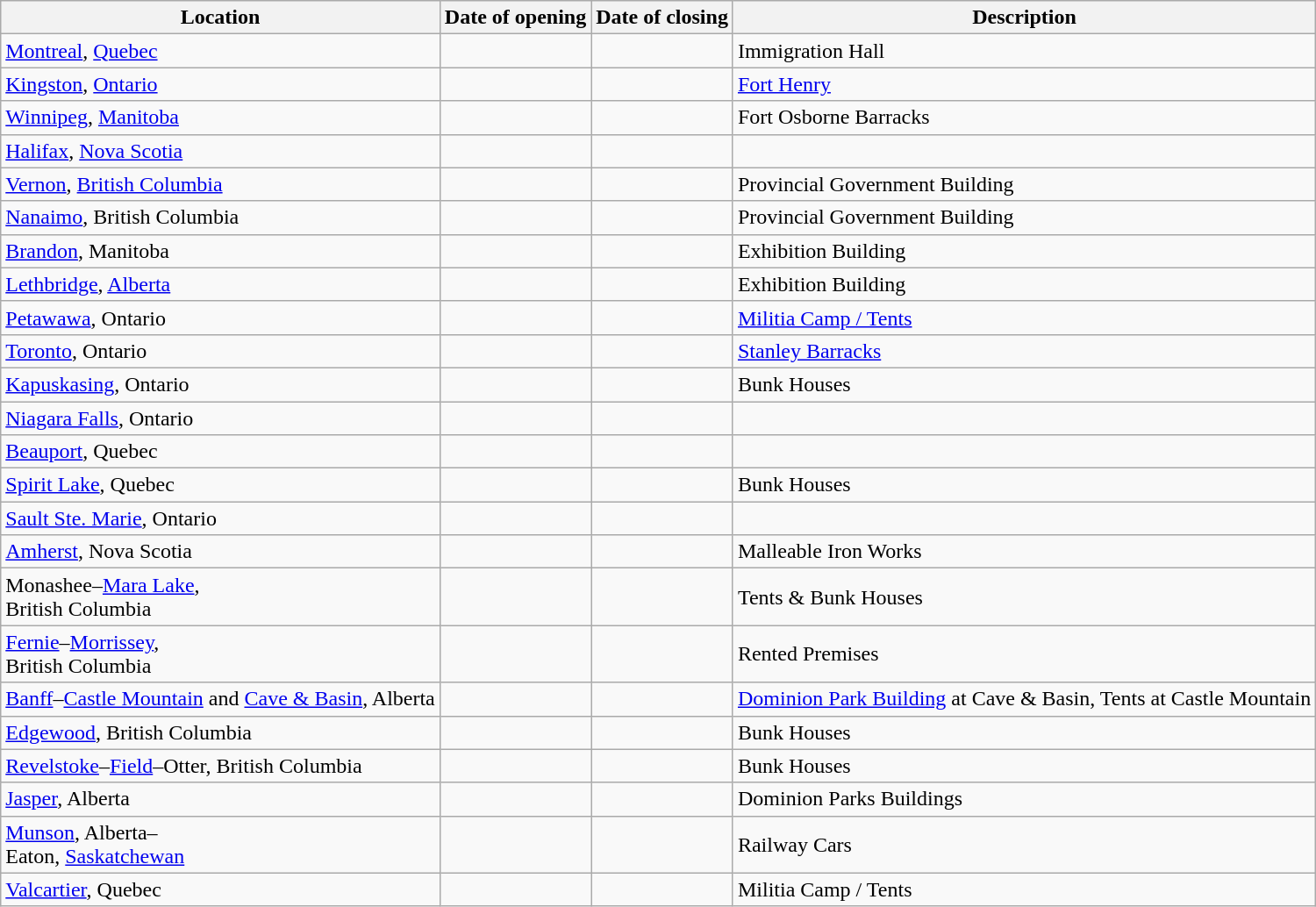<table class="sortable wikitable plainrowheaders">
<tr>
<th>Location</th>
<th>Date of opening</th>
<th>Date of closing</th>
<th>Description</th>
</tr>
<tr>
<td><a href='#'>Montreal</a>, <a href='#'>Quebec</a></td>
<td></td>
<td></td>
<td>Immigration Hall</td>
</tr>
<tr>
<td><a href='#'>Kingston</a>, <a href='#'>Ontario</a></td>
<td></td>
<td></td>
<td><a href='#'>Fort Henry</a></td>
</tr>
<tr>
<td><a href='#'>Winnipeg</a>, <a href='#'>Manitoba</a></td>
<td></td>
<td></td>
<td>Fort Osborne Barracks</td>
</tr>
<tr>
<td><a href='#'>Halifax</a>, <a href='#'>Nova Scotia</a></td>
<td></td>
<td></td>
<td></td>
</tr>
<tr>
<td><a href='#'>Vernon</a>, <a href='#'>British Columbia</a></td>
<td></td>
<td></td>
<td>Provincial Government Building</td>
</tr>
<tr>
<td><a href='#'>Nanaimo</a>, British Columbia</td>
<td></td>
<td></td>
<td>Provincial Government Building</td>
</tr>
<tr>
<td><a href='#'>Brandon</a>, Manitoba</td>
<td></td>
<td></td>
<td>Exhibition Building</td>
</tr>
<tr>
<td><a href='#'>Lethbridge</a>, <a href='#'>Alberta</a></td>
<td></td>
<td></td>
<td>Exhibition Building</td>
</tr>
<tr>
<td><a href='#'>Petawawa</a>, Ontario</td>
<td></td>
<td></td>
<td><a href='#'>Militia Camp / Tents</a></td>
</tr>
<tr>
<td><a href='#'>Toronto</a>, Ontario</td>
<td></td>
<td></td>
<td><a href='#'>Stanley Barracks</a></td>
</tr>
<tr>
<td><a href='#'>Kapuskasing</a>, Ontario</td>
<td></td>
<td></td>
<td>Bunk Houses</td>
</tr>
<tr>
<td><a href='#'>Niagara Falls</a>, Ontario</td>
<td></td>
<td></td>
<td></td>
</tr>
<tr>
<td><a href='#'>Beauport</a>, Quebec</td>
<td></td>
<td></td>
<td></td>
</tr>
<tr>
<td><a href='#'>Spirit Lake</a>, Quebec</td>
<td></td>
<td></td>
<td>Bunk Houses</td>
</tr>
<tr>
<td><a href='#'>Sault Ste. Marie</a>, Ontario</td>
<td></td>
<td></td>
<td></td>
</tr>
<tr>
<td><a href='#'>Amherst</a>, Nova Scotia</td>
<td></td>
<td></td>
<td>Malleable Iron Works</td>
</tr>
<tr>
<td>Monashee–<a href='#'>Mara Lake</a>,<br>British Columbia</td>
<td></td>
<td></td>
<td>Tents & Bunk Houses</td>
</tr>
<tr>
<td><a href='#'>Fernie</a>–<a href='#'>Morrissey</a>,<br>British Columbia</td>
<td></td>
<td></td>
<td>Rented Premises</td>
</tr>
<tr>
<td><a href='#'>Banff</a>–<a href='#'>Castle Mountain</a> and <a href='#'>Cave & Basin</a>, Alberta</td>
<td></td>
<td></td>
<td><a href='#'>Dominion Park Building</a> at Cave & Basin, Tents at Castle Mountain</td>
</tr>
<tr>
<td><a href='#'>Edgewood</a>, British Columbia</td>
<td></td>
<td></td>
<td>Bunk Houses</td>
</tr>
<tr>
<td><a href='#'>Revelstoke</a>–<a href='#'>Field</a>–Otter, British Columbia</td>
<td></td>
<td></td>
<td>Bunk Houses</td>
</tr>
<tr>
<td><a href='#'>Jasper</a>, Alberta</td>
<td></td>
<td></td>
<td>Dominion Parks Buildings</td>
</tr>
<tr>
<td><a href='#'>Munson</a>, Alberta–<br>Eaton, <a href='#'>Saskatchewan</a></td>
<td></td>
<td></td>
<td>Railway Cars</td>
</tr>
<tr>
<td><a href='#'>Valcartier</a>, Quebec</td>
<td></td>
<td></td>
<td>Militia Camp / Tents</td>
</tr>
</table>
